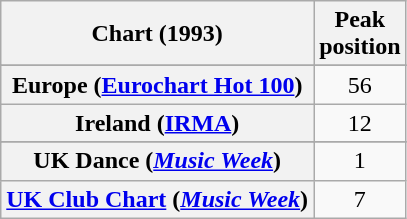<table class="wikitable sortable plainrowheaders" style="text-align:center">
<tr>
<th scope="col">Chart (1993)</th>
<th scope="col">Peak<br>position</th>
</tr>
<tr>
</tr>
<tr>
<th scope="row">Europe (<a href='#'>Eurochart Hot 100</a>)</th>
<td>56</td>
</tr>
<tr>
<th scope="row">Ireland (<a href='#'>IRMA</a>)</th>
<td>12</td>
</tr>
<tr>
</tr>
<tr>
<th scope="row">UK Dance (<em><a href='#'>Music Week</a></em>)</th>
<td>1</td>
</tr>
<tr>
<th scope="row"><a href='#'>UK Club Chart</a> (<em><a href='#'>Music Week</a></em>)</th>
<td>7</td>
</tr>
</table>
